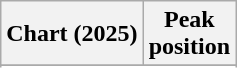<table class="wikitable sortable plainrowheaders" style="text-align:center">
<tr>
<th scope="col">Chart (2025)</th>
<th scope="col">Peak<br> position</th>
</tr>
<tr>
</tr>
<tr>
</tr>
<tr>
</tr>
</table>
